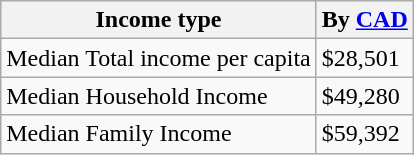<table class="wikitable">
<tr>
<th>Income type</th>
<th>By <a href='#'>CAD</a></th>
</tr>
<tr>
<td>Median Total income per capita</td>
<td>$28,501</td>
</tr>
<tr>
<td>Median Household Income</td>
<td>$49,280</td>
</tr>
<tr>
<td>Median Family Income</td>
<td>$59,392</td>
</tr>
</table>
